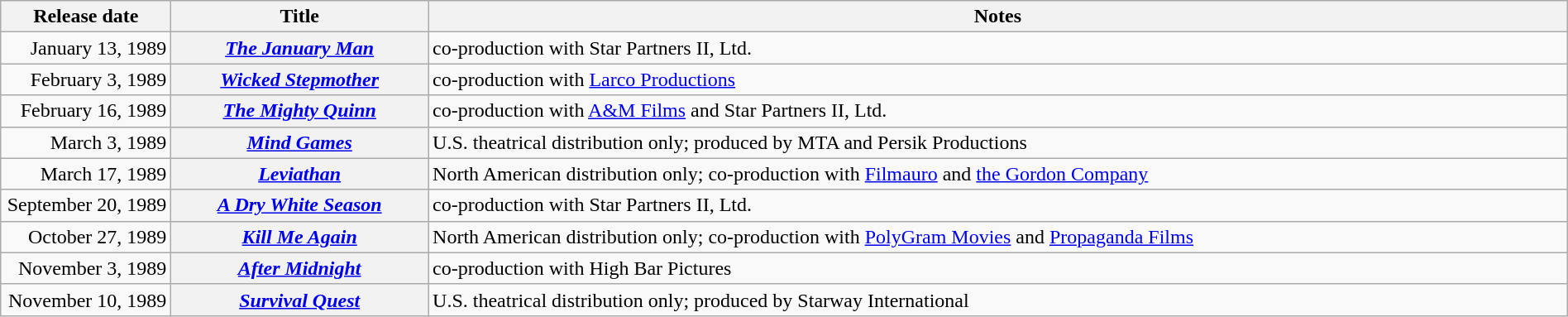<table class="wikitable sortable" style="width:100%;">
<tr>
<th scope="col" style="width:130px;">Release date</th>
<th>Title</th>
<th>Notes</th>
</tr>
<tr>
<td style="text-align:right;">January 13, 1989</td>
<th scope="row"><em><a href='#'>The January Man</a></em></th>
<td>co-production with Star Partners II, Ltd.</td>
</tr>
<tr>
<td style="text-align:right;">February 3, 1989</td>
<th scope="row"><em><a href='#'>Wicked Stepmother</a></em></th>
<td>co-production with <a href='#'>Larco Productions</a></td>
</tr>
<tr>
<td style="text-align:right;">February 16, 1989</td>
<th scope="row"><em><a href='#'>The Mighty Quinn</a></em></th>
<td>co-production with <a href='#'>A&M Films</a> and Star Partners II, Ltd.</td>
</tr>
<tr>
<td style="text-align:right;">March 3, 1989</td>
<th scope="row"><em><a href='#'>Mind Games</a></em></th>
<td>U.S. theatrical distribution only; produced by MTA and Persik Productions</td>
</tr>
<tr>
<td style="text-align:right;">March 17, 1989</td>
<th scope="row"><em><a href='#'>Leviathan</a></em></th>
<td>North American distribution only; co-production with <a href='#'>Filmauro</a> and <a href='#'>the Gordon Company</a></td>
</tr>
<tr>
<td style="text-align:right;">September 20, 1989</td>
<th scope="row"><em><a href='#'>A Dry White Season</a></em></th>
<td>co-production with Star Partners II, Ltd.</td>
</tr>
<tr>
<td style="text-align:right;">October 27, 1989</td>
<th scope="row"><em><a href='#'>Kill Me Again</a></em></th>
<td>North American distribution only; co-production with <a href='#'>PolyGram Movies</a> and <a href='#'>Propaganda Films</a></td>
</tr>
<tr>
<td style="text-align:right;">November 3, 1989</td>
<th scope="row"><em><a href='#'>After Midnight</a></em></th>
<td>co-production with High Bar Pictures</td>
</tr>
<tr>
<td style="text-align:right;">November 10, 1989</td>
<th scope="row"><em><a href='#'>Survival Quest</a></em></th>
<td>U.S. theatrical distribution only; produced by Starway International</td>
</tr>
</table>
